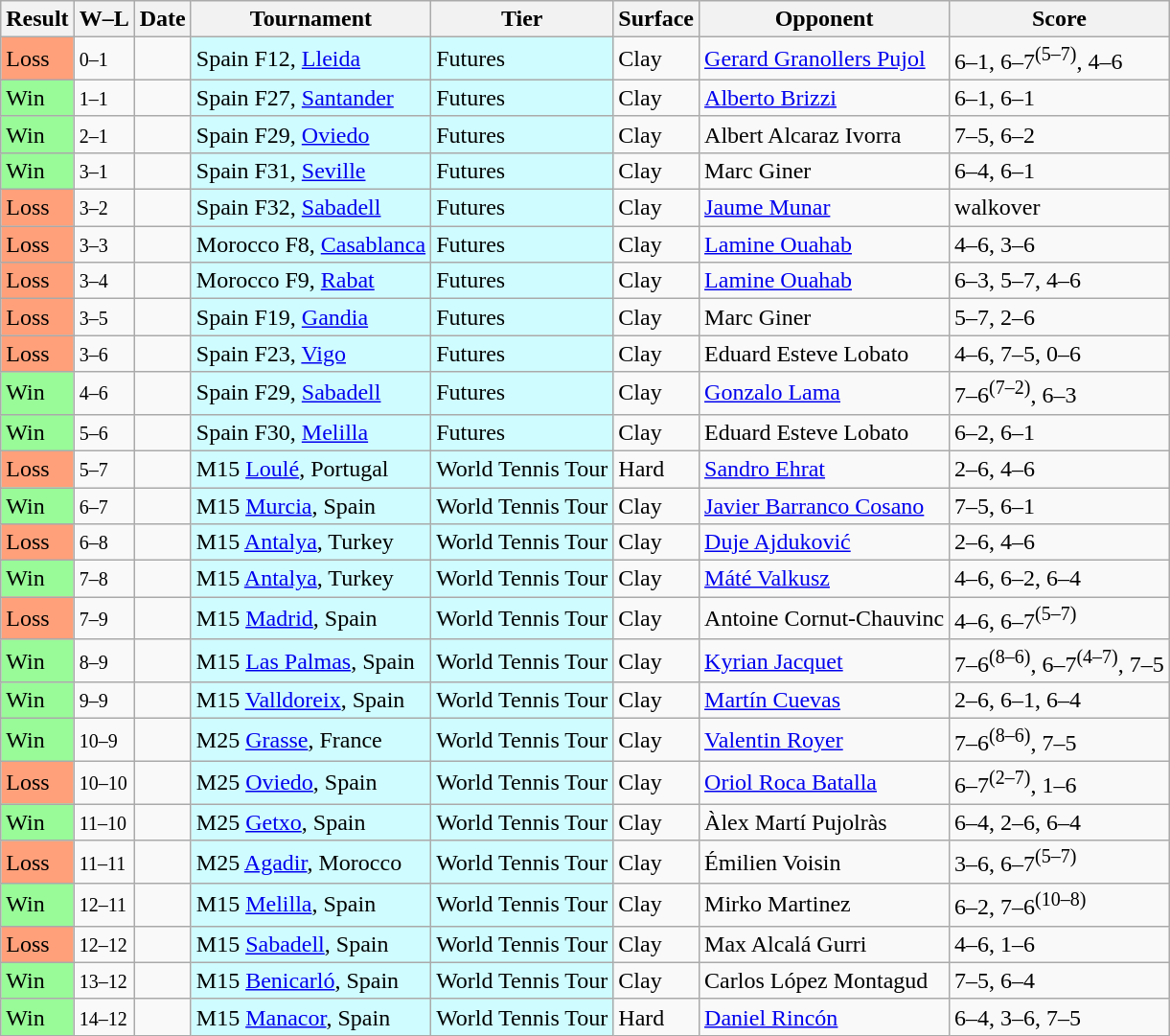<table class="sortable wikitable">
<tr>
<th>Result</th>
<th class="unsortable">W–L</th>
<th>Date</th>
<th>Tournament</th>
<th>Tier</th>
<th>Surface</th>
<th>Opponent</th>
<th class="unsortable">Score</th>
</tr>
<tr>
<td style="background:#ffa07a;">Loss</td>
<td><small>0–1</small></td>
<td></td>
<td style="background:#cffcff;">Spain F12, <a href='#'>Lleida</a></td>
<td style="background:#cffcff;">Futures</td>
<td>Clay</td>
<td> <a href='#'>Gerard Granollers Pujol</a></td>
<td>6–1, 6–7<sup>(5–7)</sup>, 4–6</td>
</tr>
<tr>
<td style="background:#98fb98;">Win</td>
<td><small>1–1</small></td>
<td></td>
<td style="background:#cffcff;">Spain F27, <a href='#'>Santander</a></td>
<td style="background:#cffcff;">Futures</td>
<td>Clay</td>
<td> <a href='#'>Alberto Brizzi</a></td>
<td>6–1, 6–1</td>
</tr>
<tr>
<td style="background:#98fb98;">Win</td>
<td><small>2–1</small></td>
<td></td>
<td style="background:#cffcff;">Spain F29, <a href='#'>Oviedo</a></td>
<td style="background:#cffcff;">Futures</td>
<td>Clay</td>
<td> Albert Alcaraz Ivorra</td>
<td>7–5, 6–2</td>
</tr>
<tr>
<td style="background:#98fb98;">Win</td>
<td><small>3–1</small></td>
<td></td>
<td style="background:#cffcff;">Spain F31, <a href='#'>Seville</a></td>
<td style="background:#cffcff;">Futures</td>
<td>Clay</td>
<td> Marc Giner</td>
<td>6–4, 6–1</td>
</tr>
<tr>
<td style="background:#ffa07a;">Loss</td>
<td><small>3–2</small></td>
<td></td>
<td style="background:#cffcff;">Spain F32, <a href='#'>Sabadell</a></td>
<td style="background:#cffcff;">Futures</td>
<td>Clay</td>
<td> <a href='#'>Jaume Munar</a></td>
<td>walkover</td>
</tr>
<tr>
<td style="background:#ffa07a;">Loss</td>
<td><small>3–3</small></td>
<td></td>
<td style="background:#cffcff;">Morocco F8, <a href='#'>Casablanca</a></td>
<td style="background:#cffcff;">Futures</td>
<td>Clay</td>
<td> <a href='#'>Lamine Ouahab</a></td>
<td>4–6, 3–6</td>
</tr>
<tr>
<td style="background:#ffa07a;">Loss</td>
<td><small>3–4</small></td>
<td></td>
<td style="background:#cffcff;">Morocco F9, <a href='#'>Rabat</a></td>
<td style="background:#cffcff;">Futures</td>
<td>Clay</td>
<td> <a href='#'>Lamine Ouahab</a></td>
<td>6–3, 5–7, 4–6</td>
</tr>
<tr>
<td style="background:#ffa07a;">Loss</td>
<td><small>3–5</small></td>
<td></td>
<td style="background:#cffcff;">Spain F19, <a href='#'>Gandia</a></td>
<td style="background:#cffcff;">Futures</td>
<td>Clay</td>
<td> Marc Giner</td>
<td>5–7, 2–6</td>
</tr>
<tr>
<td style="background:#ffa07a;">Loss</td>
<td><small>3–6</small></td>
<td></td>
<td style="background:#cffcff;">Spain F23, <a href='#'>Vigo</a></td>
<td style="background:#cffcff;">Futures</td>
<td>Clay</td>
<td> Eduard Esteve Lobato</td>
<td>4–6, 7–5, 0–6</td>
</tr>
<tr>
<td style="background:#98fb98;">Win</td>
<td><small>4–6</small></td>
<td></td>
<td style="background:#cffcff;">Spain F29, <a href='#'>Sabadell</a></td>
<td style="background:#cffcff;">Futures</td>
<td>Clay</td>
<td> <a href='#'>Gonzalo Lama</a></td>
<td>7–6<sup>(7–2)</sup>, 6–3</td>
</tr>
<tr>
<td style="background:#98fb98;">Win</td>
<td><small>5–6</small></td>
<td></td>
<td style="background:#cffcff;">Spain F30, <a href='#'>Melilla</a></td>
<td style="background:#cffcff;">Futures</td>
<td>Clay</td>
<td> Eduard Esteve Lobato</td>
<td>6–2, 6–1</td>
</tr>
<tr>
<td style="background:#ffa07a;">Loss</td>
<td><small>5–7</small></td>
<td></td>
<td style="background:#cffcff;">M15 <a href='#'>Loulé</a>, Portugal</td>
<td style="background:#cffcff;">World Tennis Tour</td>
<td>Hard</td>
<td> <a href='#'>Sandro Ehrat</a></td>
<td>2–6, 4–6</td>
</tr>
<tr>
<td style="background:#98fb98;">Win</td>
<td><small>6–7</small></td>
<td></td>
<td style="background:#cffcff;">M15 <a href='#'>Murcia</a>, Spain</td>
<td style="background:#cffcff;">World Tennis Tour</td>
<td>Clay</td>
<td> <a href='#'>Javier Barranco Cosano</a></td>
<td>7–5, 6–1</td>
</tr>
<tr>
<td style="background:#ffa07a;">Loss</td>
<td><small>6–8</small></td>
<td></td>
<td style="background:#cffcff;">M15 <a href='#'>Antalya</a>, Turkey</td>
<td style="background:#cffcff;">World Tennis Tour</td>
<td>Clay</td>
<td> <a href='#'>Duje Ajduković</a></td>
<td>2–6, 4–6</td>
</tr>
<tr>
<td style="background:#98fb98;">Win</td>
<td><small>7–8</small></td>
<td></td>
<td style="background:#cffcff;">M15 <a href='#'>Antalya</a>, Turkey</td>
<td style="background:#cffcff;">World Tennis Tour</td>
<td>Clay</td>
<td> <a href='#'>Máté Valkusz</a></td>
<td>4–6, 6–2, 6–4</td>
</tr>
<tr>
<td style="background:#ffa07a;">Loss</td>
<td><small>7–9</small></td>
<td></td>
<td style="background:#cffcff;">M15 <a href='#'>Madrid</a>, Spain</td>
<td style="background:#cffcff;">World Tennis Tour</td>
<td>Clay</td>
<td> Antoine Cornut-Chauvinc</td>
<td>4–6, 6–7<sup>(5–7)</sup></td>
</tr>
<tr>
<td style="background:#98fb98;">Win</td>
<td><small>8–9</small></td>
<td></td>
<td style="background:#cffcff;">M15 <a href='#'>Las Palmas</a>, Spain</td>
<td style="background:#cffcff;">World Tennis Tour</td>
<td>Clay</td>
<td> <a href='#'>Kyrian Jacquet</a></td>
<td>7–6<sup>(8–6)</sup>, 6–7<sup>(4–7)</sup>, 7–5</td>
</tr>
<tr>
<td style="background:#98fb98;">Win</td>
<td><small>9–9</small></td>
<td></td>
<td style="background:#cffcff;">M15 <a href='#'>Valldoreix</a>, Spain</td>
<td style="background:#cffcff;">World Tennis Tour</td>
<td>Clay</td>
<td> <a href='#'>Martín Cuevas</a></td>
<td>2–6, 6–1, 6–4</td>
</tr>
<tr>
<td style="background:#98fb98;">Win</td>
<td><small>10–9</small></td>
<td></td>
<td style="background:#cffcff;">M25 <a href='#'>Grasse</a>, France</td>
<td style="background:#cffcff;">World Tennis Tour</td>
<td>Clay</td>
<td> <a href='#'>Valentin Royer</a></td>
<td>7–6<sup>(8–6)</sup>, 7–5</td>
</tr>
<tr>
<td style="background:#ffa07a;">Loss</td>
<td><small>10–10</small></td>
<td></td>
<td style="background:#cffcff;">M25 <a href='#'>Oviedo</a>, Spain</td>
<td style="background:#cffcff;">World Tennis Tour</td>
<td>Clay</td>
<td> <a href='#'>Oriol Roca Batalla</a></td>
<td>6–7<sup>(2–7)</sup>, 1–6</td>
</tr>
<tr>
<td style="background:#98fb98;">Win</td>
<td><small>11–10</small></td>
<td></td>
<td style="background:#cffcff;">M25 <a href='#'>Getxo</a>, Spain</td>
<td style="background:#cffcff;">World Tennis Tour</td>
<td>Clay</td>
<td> Àlex Martí Pujolràs</td>
<td>6–4, 2–6, 6–4</td>
</tr>
<tr>
<td style="background:#ffa07a;">Loss</td>
<td><small>11–11</small></td>
<td></td>
<td style="background:#cffcff;">M25 <a href='#'>Agadir</a>, Morocco</td>
<td style="background:#cffcff;">World Tennis Tour</td>
<td>Clay</td>
<td> Émilien Voisin</td>
<td>3–6, 6–7<sup>(5–7)</sup></td>
</tr>
<tr>
<td style="background:#98fb98;">Win</td>
<td><small>12–11</small></td>
<td></td>
<td style="background:#cffcff;">M15 <a href='#'>Melilla</a>, Spain</td>
<td style="background:#cffcff;">World Tennis Tour</td>
<td>Clay</td>
<td> Mirko Martinez</td>
<td>6–2, 7–6<sup>(10–8)</sup></td>
</tr>
<tr>
<td style="background:#ffa07a;">Loss</td>
<td><small>12–12</small></td>
<td></td>
<td style="background:#cffcff;">M15 <a href='#'>Sabadell</a>, Spain</td>
<td style="background:#cffcff;">World Tennis Tour</td>
<td>Clay</td>
<td> Max Alcalá Gurri</td>
<td>4–6, 1–6</td>
</tr>
<tr>
<td style="background:#98fb98;">Win</td>
<td><small>13–12</small></td>
<td></td>
<td style="background:#cffcff;">M15 <a href='#'>Benicarló</a>, Spain</td>
<td style="background:#cffcff;">World Tennis Tour</td>
<td>Clay</td>
<td> Carlos López Montagud</td>
<td>7–5, 6–4</td>
</tr>
<tr>
<td style="background:#98fb98;">Win</td>
<td><small>14–12</small></td>
<td></td>
<td style="background:#cffcff;">M15 <a href='#'>Manacor</a>, Spain</td>
<td style="background:#cffcff;">World Tennis Tour</td>
<td>Hard</td>
<td> <a href='#'>Daniel Rincón</a></td>
<td>6–4, 3–6, 7–5</td>
</tr>
</table>
